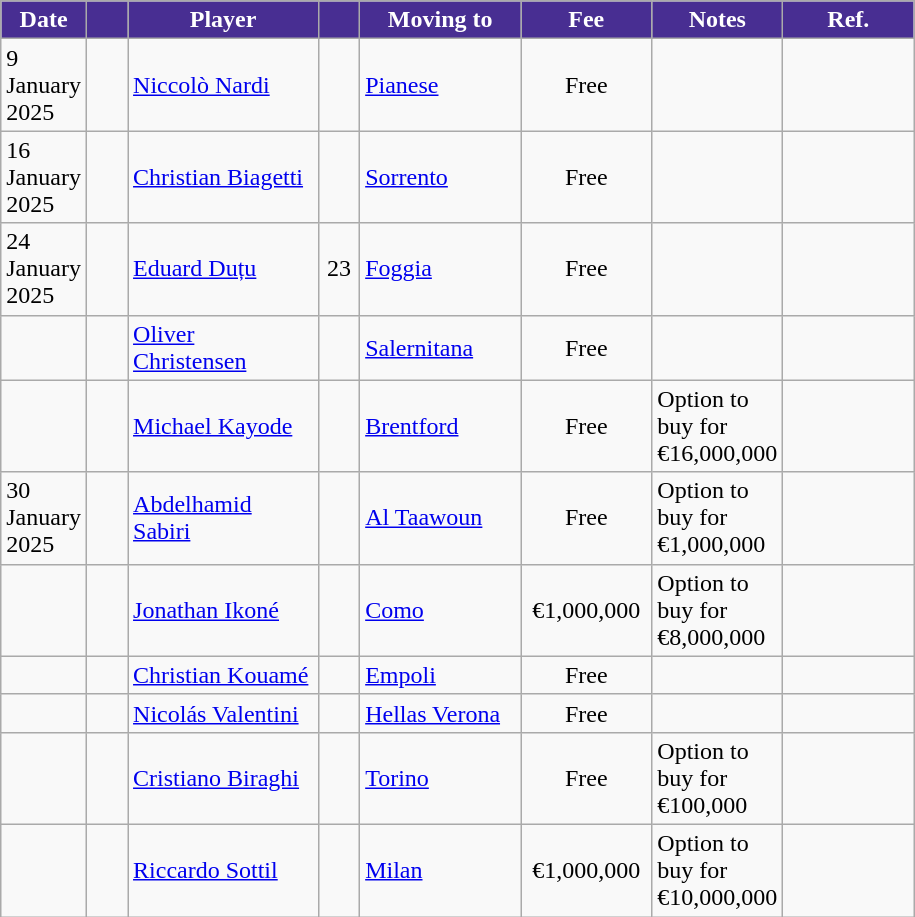<table class="wikitable">
<tr>
<th style="width:20px; background:#482E92; color:#FFFFFF;">Date</th>
<th style="width:20px; background:#482E92; color:#FFFFFF;"></th>
<th style="width:120px; background:#482E92; color:#FFFFFF;">Player</th>
<th style="width:20px; background:#482E92; color:#FFFFFF;"></th>
<th style="width:100px; background:#482E92; color:#FFFFFF;">Moving to</th>
<th style="width:80px; background:#482E92; color:#FFFFFF;" class="unsortable">Fee</th>
<th ! style="width:80px; background:#482E92; color:#FFFFFF;" class="unsortable">Notes</th>
<th style="width:80px; background:#482E92; color:#FFFFFF;" class="unsortable">Ref.</th>
</tr>
<tr>
<td>9 January 2025</td>
<td align="center"></td>
<td> <a href='#'>Niccolò Nardi</a></td>
<td align="center"></td>
<td> <a href='#'>Pianese</a></td>
<td align="center">Free</td>
<td></td>
<td></td>
</tr>
<tr>
<td>16 January 2025</td>
<td align="center"></td>
<td> <a href='#'>Christian Biagetti</a></td>
<td align="center"></td>
<td> <a href='#'>Sorrento</a></td>
<td align="center">Free</td>
<td></td>
<td></td>
</tr>
<tr>
<td>24 January 2025</td>
<td align="center"></td>
<td> <a href='#'>Eduard Duțu</a></td>
<td align="center">23</td>
<td> <a href='#'>Foggia</a></td>
<td align="center">Free</td>
<td></td>
<td></td>
</tr>
<tr>
<td></td>
<td align="center"></td>
<td> <a href='#'>Oliver Christensen</a></td>
<td align="center"></td>
<td> <a href='#'>Salernitana</a></td>
<td align="center">Free</td>
<td></td>
<td align="center"></td>
</tr>
<tr>
<td></td>
<td align="center"></td>
<td> <a href='#'>Michael Kayode</a></td>
<td align="center"></td>
<td> <a href='#'>Brentford</a></td>
<td align="center">Free</td>
<td>Option to buy for €16,000,000</td>
<td align="center"></td>
</tr>
<tr>
<td>30 January 2025</td>
<td align="center"></td>
<td> <a href='#'>Abdelhamid Sabiri</a></td>
<td align="center"></td>
<td> <a href='#'>Al Taawoun</a></td>
<td align="center">Free</td>
<td>Option to buy for €1,000,000</td>
<td align="center"></td>
</tr>
<tr>
<td></td>
<td align="center"></td>
<td> <a href='#'>Jonathan Ikoné</a></td>
<td align="center"></td>
<td> <a href='#'>Como</a></td>
<td align="center">€1,000,000</td>
<td>Option to buy for €8,000,000</td>
<td align="center"></td>
</tr>
<tr>
<td></td>
<td align="center"></td>
<td> <a href='#'>Christian Kouamé</a></td>
<td align="center"></td>
<td> <a href='#'>Empoli</a></td>
<td align="center">Free</td>
<td></td>
<td align="center"></td>
</tr>
<tr>
<td></td>
<td align="center"></td>
<td> <a href='#'>Nicolás Valentini</a></td>
<td align="center"></td>
<td> <a href='#'>Hellas Verona</a></td>
<td align="center">Free</td>
<td></td>
<td align="center"></td>
</tr>
<tr>
<td></td>
<td align="center"></td>
<td> <a href='#'>Cristiano Biraghi</a></td>
<td align="center"></td>
<td> <a href='#'>Torino</a></td>
<td align="center">Free</td>
<td>Option to buy for €100,000</td>
<td align="center"></td>
</tr>
<tr>
<td></td>
<td align="center"></td>
<td> <a href='#'>Riccardo Sottil</a></td>
<td align="center"></td>
<td> <a href='#'>Milan</a></td>
<td align="center">€1,000,000</td>
<td>Option to buy for €10,000,000</td>
<td align="center"></td>
</tr>
</table>
